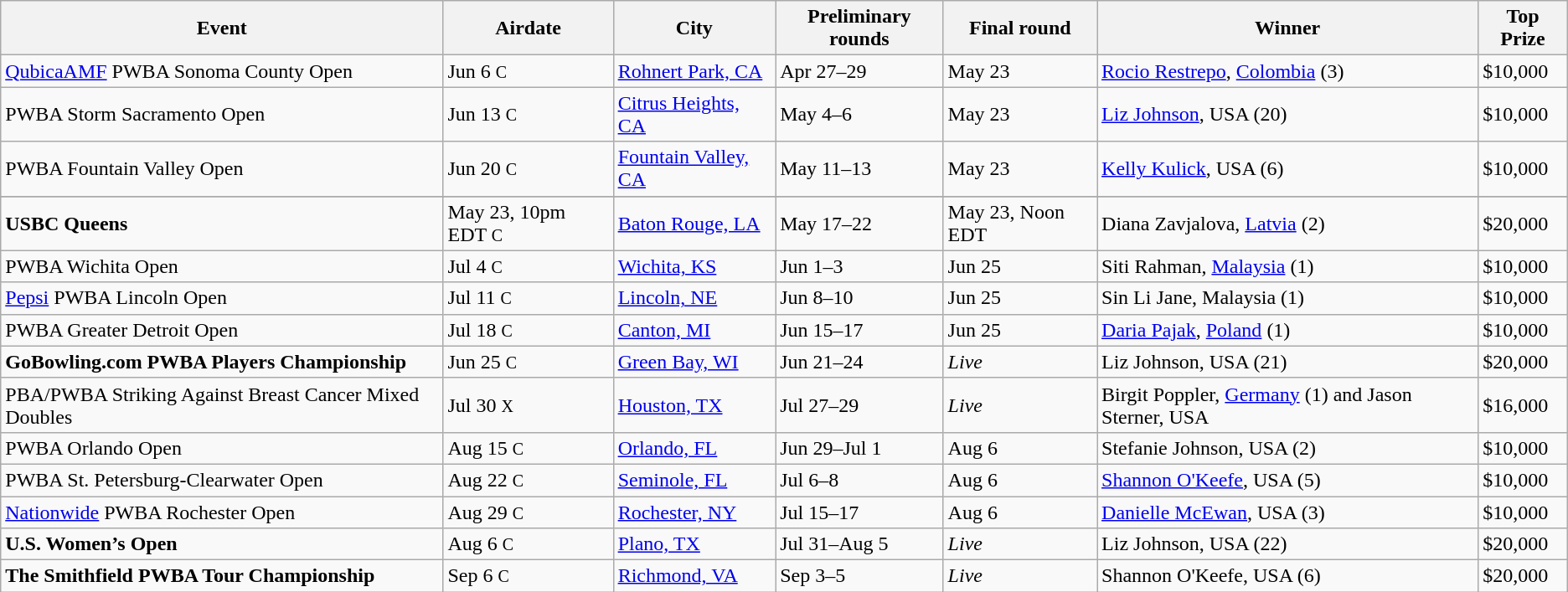<table class="wikitable">
<tr>
<th>Event</th>
<th>Airdate</th>
<th>City</th>
<th>Preliminary rounds</th>
<th>Final round</th>
<th>Winner</th>
<th>Top Prize</th>
</tr>
<tr>
<td><a href='#'>QubicaAMF</a> PWBA Sonoma County Open</td>
<td>Jun 6 <small>C</small></td>
<td><a href='#'>Rohnert Park, CA</a></td>
<td>Apr 27–29</td>
<td>May 23</td>
<td><a href='#'>Rocio Restrepo</a>, <a href='#'>Colombia</a> (3)</td>
<td>$10,000</td>
</tr>
<tr>
<td>PWBA Storm Sacramento Open</td>
<td>Jun 13 <small>C</small></td>
<td><a href='#'>Citrus Heights, CA</a></td>
<td>May 4–6</td>
<td>May 23</td>
<td><a href='#'>Liz Johnson</a>, USA (20)</td>
<td>$10,000</td>
</tr>
<tr>
<td>PWBA Fountain Valley Open</td>
<td>Jun 20 <small>C</small></td>
<td><a href='#'>Fountain Valley, CA</a></td>
<td>May 11–13</td>
<td>May 23</td>
<td><a href='#'>Kelly Kulick</a>, USA (6)</td>
<td>$10,000</td>
</tr>
<tr>
</tr>
<tr>
<td><strong>USBC Queens</strong></td>
<td>May 23, 10pm EDT <small>C</small></td>
<td><a href='#'>Baton Rouge, LA</a></td>
<td>May 17–22</td>
<td>May 23, Noon EDT</td>
<td>Diana Zavjalova, <a href='#'>Latvia</a> (2)</td>
<td>$20,000</td>
</tr>
<tr>
<td>PWBA Wichita Open</td>
<td>Jul 4 <small>C</small></td>
<td><a href='#'>Wichita, KS</a></td>
<td>Jun 1–3</td>
<td>Jun 25</td>
<td>Siti Rahman, <a href='#'>Malaysia</a> (1)</td>
<td>$10,000</td>
</tr>
<tr>
<td><a href='#'>Pepsi</a> PWBA Lincoln Open</td>
<td>Jul 11 <small>C</small></td>
<td><a href='#'>Lincoln, NE</a></td>
<td>Jun 8–10</td>
<td>Jun 25</td>
<td>Sin Li Jane, Malaysia (1)</td>
<td>$10,000</td>
</tr>
<tr>
<td>PWBA Greater Detroit Open</td>
<td>Jul 18 <small>C</small></td>
<td><a href='#'>Canton, MI</a></td>
<td>Jun 15–17</td>
<td>Jun 25</td>
<td><a href='#'>Daria Pajak</a>, <a href='#'>Poland</a> (1)</td>
<td>$10,000</td>
</tr>
<tr>
<td><strong>GoBowling.com PWBA Players Championship</strong></td>
<td>Jun 25 <small>C</small></td>
<td><a href='#'>Green Bay, WI</a></td>
<td>Jun 21–24</td>
<td><em>Live</em></td>
<td>Liz Johnson, USA (21)</td>
<td>$20,000</td>
</tr>
<tr>
<td>PBA/PWBA Striking Against Breast Cancer Mixed Doubles</td>
<td>Jul 30 <small>X</small></td>
<td><a href='#'>Houston, TX</a></td>
<td>Jul 27–29</td>
<td><em>Live</em></td>
<td>Birgit Poppler, <a href='#'>Germany</a> (1) and Jason Sterner, USA</td>
<td>$16,000</td>
</tr>
<tr>
<td>PWBA Orlando Open</td>
<td>Aug 15 <small>C</small></td>
<td><a href='#'>Orlando, FL</a></td>
<td>Jun 29–Jul 1</td>
<td>Aug 6</td>
<td>Stefanie Johnson, USA (2)</td>
<td>$10,000</td>
</tr>
<tr>
<td>PWBA St. Petersburg-Clearwater Open</td>
<td>Aug 22 <small>C</small></td>
<td><a href='#'>Seminole, FL</a></td>
<td>Jul 6–8</td>
<td>Aug 6</td>
<td><a href='#'>Shannon O'Keefe</a>, USA (5)</td>
<td>$10,000</td>
</tr>
<tr>
<td><a href='#'>Nationwide</a> PWBA Rochester Open</td>
<td>Aug 29 <small>C</small></td>
<td><a href='#'>Rochester, NY</a></td>
<td>Jul 15–17</td>
<td>Aug 6</td>
<td><a href='#'>Danielle McEwan</a>, USA (3)</td>
<td>$10,000</td>
</tr>
<tr>
<td><strong>U.S. Women’s Open</strong></td>
<td>Aug 6 <small> C</small></td>
<td><a href='#'>Plano, TX</a></td>
<td>Jul 31–Aug 5</td>
<td><em>Live</em></td>
<td>Liz Johnson, USA (22)</td>
<td>$20,000</td>
</tr>
<tr>
<td><strong>The Smithfield PWBA Tour Championship</strong></td>
<td>Sep 6 <small>C</small></td>
<td><a href='#'>Richmond, VA</a></td>
<td>Sep 3–5</td>
<td><em>Live</em></td>
<td>Shannon O'Keefe, USA (6)</td>
<td>$20,000</td>
</tr>
</table>
